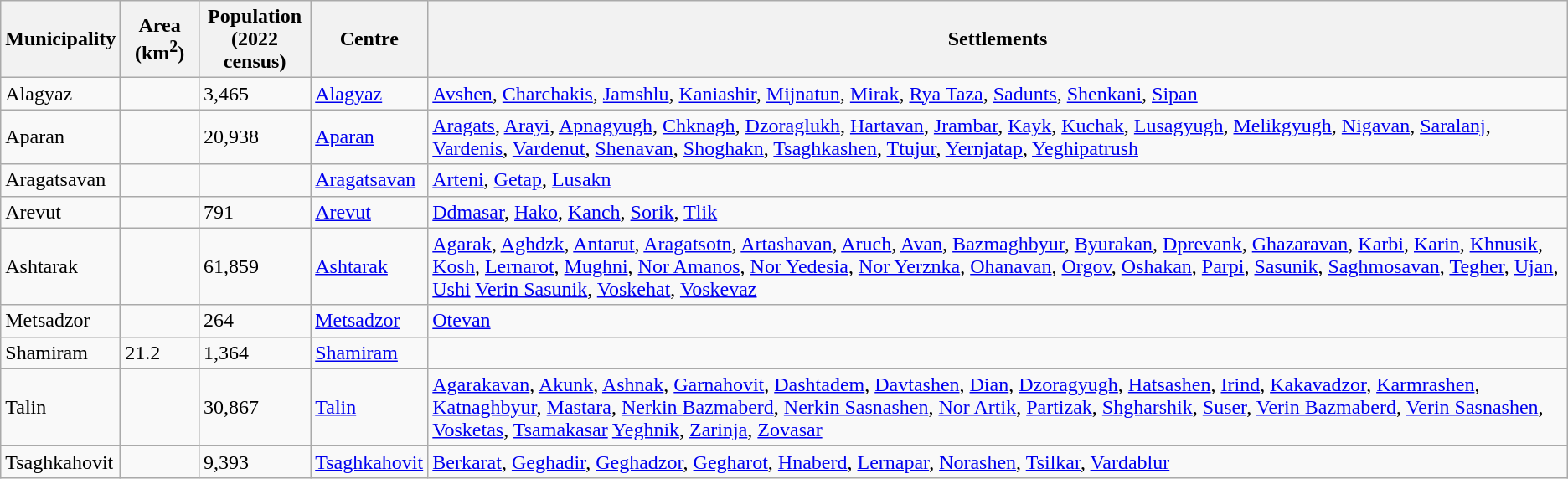<table class="wikitable sortable">
<tr>
<th>Municipality</th>
<th>Area (km<sup>2</sup>)</th>
<th>Population<br>(2022 census)</th>
<th>Centre</th>
<th>Settlements</th>
</tr>
<tr>
<td>Alagyaz</td>
<td></td>
<td>3,465</td>
<td><a href='#'>Alagyaz</a></td>
<td><a href='#'>Avshen</a>, <a href='#'>Charchakis</a>, <a href='#'>Jamshlu</a>, <a href='#'>Kaniashir</a>, <a href='#'>Mijnatun</a>, <a href='#'>Mirak</a>, <a href='#'>Rya Taza</a>, <a href='#'>Sadunts</a>, <a href='#'>Shenkani</a>, <a href='#'>Sipan</a></td>
</tr>
<tr>
<td>Aparan</td>
<td></td>
<td>20,938</td>
<td><a href='#'>Aparan</a></td>
<td><a href='#'>Aragats</a>, <a href='#'>Arayi</a>, <a href='#'>Apnagyugh</a>, <a href='#'>Chknagh</a>, <a href='#'>Dzoraglukh</a>, <a href='#'>Hartavan</a>, <a href='#'>Jrambar</a>, <a href='#'>Kayk</a>, <a href='#'>Kuchak</a>, <a href='#'>Lusagyugh</a>, <a href='#'>Melikgyugh</a>, <a href='#'>Nigavan</a>, <a href='#'>Saralanj</a>, <a href='#'>Vardenis</a>, <a href='#'>Vardenut</a>, <a href='#'>Shenavan</a>, <a href='#'>Shoghakn</a>, <a href='#'>Tsaghkashen</a>, <a href='#'>Ttujur</a>, <a href='#'>Yernjatap</a>, <a href='#'>Yeghipatrush</a></td>
</tr>
<tr>
<td>Aragatsavan</td>
<td></td>
<td></td>
<td><a href='#'>Aragatsavan</a></td>
<td><a href='#'>Arteni</a>, <a href='#'>Getap</a>, <a href='#'>Lusakn</a></td>
</tr>
<tr>
<td>Arevut</td>
<td></td>
<td>791</td>
<td><a href='#'>Arevut</a></td>
<td><a href='#'>Ddmasar</a>, <a href='#'>Hako</a>, <a href='#'>Kanch</a>, <a href='#'>Sorik</a>, <a href='#'>Tlik</a></td>
</tr>
<tr>
<td>Ashtarak</td>
<td></td>
<td>61,859</td>
<td><a href='#'>Ashtarak</a></td>
<td><a href='#'>Agarak</a>, <a href='#'>Aghdzk</a>, <a href='#'>Antarut</a>, <a href='#'>Aragatsotn</a>, <a href='#'>Artashavan</a>, <a href='#'>Aruch</a>, <a href='#'>Avan</a>, <a href='#'>Bazmaghbyur</a>, <a href='#'>Byurakan</a>, <a href='#'>Dprevank</a>, <a href='#'>Ghazaravan</a>, <a href='#'>Karbi</a>, <a href='#'>Karin</a>, <a href='#'>Khnusik</a>, <a href='#'>Kosh</a>, <a href='#'>Lernarot</a>, <a href='#'>Mughni</a>, <a href='#'>Nor Amanos</a>, <a href='#'>Nor Yedesia</a>, <a href='#'>Nor Yerznka</a>, <a href='#'>Ohanavan</a>, <a href='#'>Orgov</a>, <a href='#'>Oshakan</a>, <a href='#'>Parpi</a>, <a href='#'>Sasunik</a>, <a href='#'>Saghmosavan</a>, <a href='#'>Tegher</a>, <a href='#'>Ujan</a>, <a href='#'>Ushi</a> <a href='#'>Verin Sasunik</a>, <a href='#'>Voskehat</a>, <a href='#'>Voskevaz</a></td>
</tr>
<tr>
<td>Metsadzor</td>
<td></td>
<td>264</td>
<td><a href='#'>Metsadzor</a></td>
<td><a href='#'>Otevan</a></td>
</tr>
<tr>
<td>Shamiram</td>
<td>21.2</td>
<td>1,364</td>
<td><a href='#'>Shamiram</a></td>
<td></td>
</tr>
<tr>
<td>Talin</td>
<td></td>
<td>30,867</td>
<td><a href='#'>Talin</a></td>
<td><a href='#'>Agarakavan</a>, <a href='#'>Akunk</a>, <a href='#'>Ashnak</a>, <a href='#'>Garnahovit</a>, <a href='#'>Dashtadem</a>, <a href='#'>Davtashen</a>, <a href='#'>Dian</a>, <a href='#'>Dzoragyugh</a>, <a href='#'>Hatsashen</a>, <a href='#'>Irind</a>, <a href='#'>Kakavadzor</a>, <a href='#'>Karmrashen</a>, <a href='#'>Katnaghbyur</a>, <a href='#'>Mastara</a>, <a href='#'>Nerkin Bazmaberd</a>, <a href='#'>Nerkin Sasnashen</a>, <a href='#'>Nor Artik</a>, <a href='#'>Partizak</a>, <a href='#'>Shgharshik</a>, <a href='#'>Suser</a>, <a href='#'>Verin Bazmaberd</a>, <a href='#'>Verin Sasnashen</a>, <a href='#'>Vosketas</a>, <a href='#'>Tsamakasar</a> <a href='#'>Yeghnik</a>, <a href='#'>Zarinja</a>, <a href='#'>Zovasar</a></td>
</tr>
<tr>
<td>Tsaghkahovit</td>
<td></td>
<td>9,393</td>
<td><a href='#'>Tsaghkahovit</a></td>
<td><a href='#'>Berkarat</a>, <a href='#'>Geghadir</a>, <a href='#'>Geghadzor</a>, <a href='#'>Gegharot</a>, <a href='#'>Hnaberd</a>, <a href='#'>Lernapar</a>, <a href='#'>Norashen</a>, <a href='#'>Tsilkar</a>, <a href='#'>Vardablur</a></td>
</tr>
</table>
